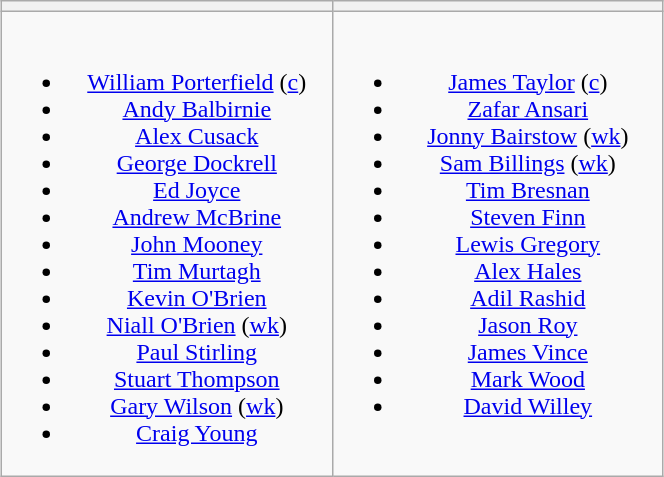<table class="wikitable" style="text-align:center; width:35%; margin-left:25px">
<tr>
<th style="width:50%"></th>
<th style="width:50%"></th>
</tr>
<tr style="vertical-align:top">
<td><br><ul><li><a href='#'>William Porterfield</a> (<a href='#'>c</a>)</li><li><a href='#'>Andy Balbirnie</a></li><li><a href='#'>Alex Cusack</a></li><li><a href='#'>George Dockrell</a></li><li><a href='#'>Ed Joyce</a></li><li><a href='#'>Andrew McBrine</a></li><li><a href='#'>John Mooney</a></li><li><a href='#'>Tim Murtagh</a></li><li><a href='#'>Kevin O'Brien</a></li><li><a href='#'>Niall O'Brien</a> (<a href='#'>wk</a>)</li><li><a href='#'>Paul Stirling</a></li><li><a href='#'>Stuart Thompson</a></li><li><a href='#'>Gary Wilson</a> (<a href='#'>wk</a>)</li><li><a href='#'>Craig Young</a></li></ul></td>
<td><br><ul><li><a href='#'>James Taylor</a> (<a href='#'>c</a>)</li><li><a href='#'>Zafar Ansari</a></li><li><a href='#'>Jonny Bairstow</a> (<a href='#'>wk</a>)</li><li><a href='#'>Sam Billings</a> (<a href='#'>wk</a>)</li><li><a href='#'>Tim Bresnan</a></li><li><a href='#'>Steven Finn</a></li><li><a href='#'>Lewis Gregory</a></li><li><a href='#'>Alex Hales</a></li><li><a href='#'>Adil Rashid</a></li><li><a href='#'>Jason Roy</a></li><li><a href='#'>James Vince</a></li><li><a href='#'>Mark Wood</a></li><li><a href='#'>David Willey</a></li></ul></td>
</tr>
</table>
